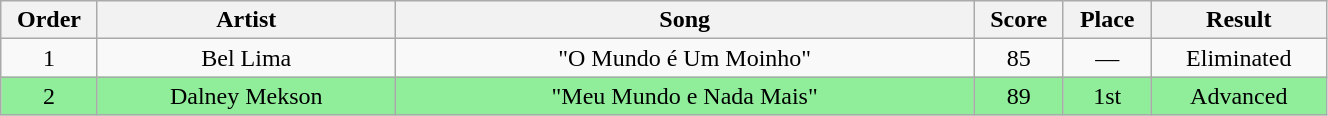<table class="wikitable" style="text-align:center; width:70%;">
<tr>
<th scope="col" width="05%">Order</th>
<th scope="col" width="17%">Artist</th>
<th scope="col" width="33%">Song</th>
<th scope="col" width="05%">Score</th>
<th scope="col" width="05%">Place</th>
<th scope="col" width="10%">Result</th>
</tr>
<tr>
<td>1</td>
<td>Bel Lima</td>
<td>"O Mundo é Um Moinho"</td>
<td>85</td>
<td>—</td>
<td>Eliminated</td>
</tr>
<tr bgcolor=90EE9B>
<td>2</td>
<td>Dalney Mekson</td>
<td>"Meu Mundo e Nada Mais"</td>
<td>89</td>
<td>1st</td>
<td>Advanced</td>
</tr>
</table>
